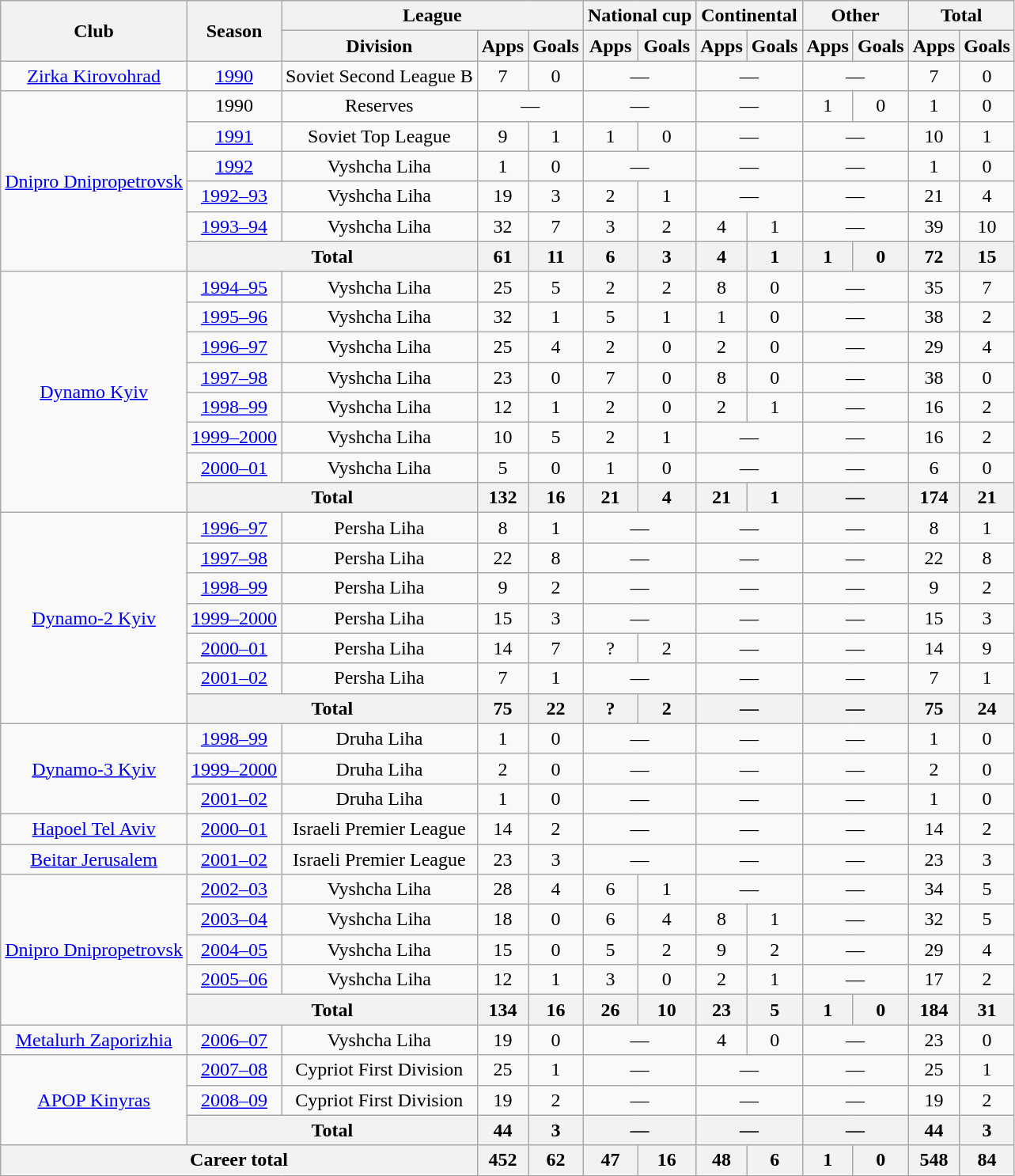<table class="wikitable" style="text-align:center">
<tr>
<th rowspan="2">Club</th>
<th rowspan="2">Season</th>
<th colspan="3">League</th>
<th colspan="2">National cup</th>
<th colspan="2">Continental</th>
<th colspan="2">Other</th>
<th colspan="2">Total</th>
</tr>
<tr>
<th>Division</th>
<th>Apps</th>
<th>Goals</th>
<th>Apps</th>
<th>Goals</th>
<th>Apps</th>
<th>Goals</th>
<th>Apps</th>
<th>Goals</th>
<th>Apps</th>
<th>Goals</th>
</tr>
<tr>
<td><a href='#'>Zirka Kirovohrad</a></td>
<td><a href='#'>1990</a></td>
<td>Soviet Second League B</td>
<td>7</td>
<td>0</td>
<td colspan="2">—</td>
<td colspan="2">—</td>
<td colspan="2">—</td>
<td>7</td>
<td>0</td>
</tr>
<tr>
<td rowspan="6"><a href='#'>Dnipro Dnipropetrovsk</a></td>
<td>1990</td>
<td>Reserves</td>
<td colspan="2">—</td>
<td colspan="2">—</td>
<td colspan="2">—</td>
<td>1</td>
<td>0</td>
<td>1</td>
<td>0</td>
</tr>
<tr>
<td><a href='#'>1991</a></td>
<td>Soviet Top League</td>
<td>9</td>
<td>1</td>
<td>1</td>
<td>0</td>
<td colspan="2">—</td>
<td colspan="2">—</td>
<td>10</td>
<td>1</td>
</tr>
<tr>
<td><a href='#'>1992</a></td>
<td>Vyshcha Liha</td>
<td>1</td>
<td>0</td>
<td colspan="2">—</td>
<td colspan="2">—</td>
<td colspan="2">—</td>
<td>1</td>
<td>0</td>
</tr>
<tr>
<td><a href='#'>1992–93</a></td>
<td>Vyshcha Liha</td>
<td>19</td>
<td>3</td>
<td>2</td>
<td>1</td>
<td colspan="2">—</td>
<td colspan="2">—</td>
<td>21</td>
<td>4</td>
</tr>
<tr>
<td><a href='#'>1993–94</a></td>
<td>Vyshcha Liha</td>
<td>32</td>
<td>7</td>
<td>3</td>
<td>2</td>
<td>4</td>
<td>1</td>
<td colspan="2">—</td>
<td>39</td>
<td>10</td>
</tr>
<tr>
<th colspan="2">Total</th>
<th>61</th>
<th>11</th>
<th>6</th>
<th>3</th>
<th>4</th>
<th>1</th>
<th>1</th>
<th>0</th>
<th>72</th>
<th>15</th>
</tr>
<tr>
<td rowspan="8"><a href='#'>Dynamo Kyiv</a></td>
<td><a href='#'>1994–95</a></td>
<td>Vyshcha Liha</td>
<td>25</td>
<td>5</td>
<td>2</td>
<td>2</td>
<td>8</td>
<td>0</td>
<td colspan="2">—</td>
<td>35</td>
<td>7</td>
</tr>
<tr>
<td><a href='#'>1995–96</a></td>
<td>Vyshcha Liha</td>
<td>32</td>
<td>1</td>
<td>5</td>
<td>1</td>
<td>1</td>
<td>0</td>
<td colspan="2">—</td>
<td>38</td>
<td>2</td>
</tr>
<tr>
<td><a href='#'>1996–97</a></td>
<td>Vyshcha Liha</td>
<td>25</td>
<td>4</td>
<td>2</td>
<td>0</td>
<td>2</td>
<td>0</td>
<td colspan="2">—</td>
<td>29</td>
<td>4</td>
</tr>
<tr>
<td><a href='#'>1997–98</a></td>
<td>Vyshcha Liha</td>
<td>23</td>
<td>0</td>
<td>7</td>
<td>0</td>
<td>8</td>
<td>0</td>
<td colspan="2">—</td>
<td>38</td>
<td>0</td>
</tr>
<tr>
<td><a href='#'>1998–99</a></td>
<td>Vyshcha Liha</td>
<td>12</td>
<td>1</td>
<td>2</td>
<td>0</td>
<td>2</td>
<td>1</td>
<td colspan="2">—</td>
<td>16</td>
<td>2</td>
</tr>
<tr>
<td><a href='#'>1999–2000</a></td>
<td>Vyshcha Liha</td>
<td>10</td>
<td>5</td>
<td>2</td>
<td>1</td>
<td colspan="2">—</td>
<td colspan="2">—</td>
<td>16</td>
<td>2</td>
</tr>
<tr>
<td><a href='#'>2000–01</a></td>
<td>Vyshcha Liha</td>
<td>5</td>
<td>0</td>
<td>1</td>
<td>0</td>
<td colspan="2">—</td>
<td colspan="2">—</td>
<td>6</td>
<td>0</td>
</tr>
<tr>
<th colspan="2">Total</th>
<th>132</th>
<th>16</th>
<th>21</th>
<th>4</th>
<th>21</th>
<th>1</th>
<th colspan="2">—</th>
<th>174</th>
<th>21</th>
</tr>
<tr>
<td rowspan="7"><a href='#'>Dynamo-2 Kyiv</a></td>
<td><a href='#'>1996–97</a></td>
<td>Persha Liha</td>
<td>8</td>
<td>1</td>
<td colspan="2">—</td>
<td colspan="2">—</td>
<td colspan="2">—</td>
<td>8</td>
<td>1</td>
</tr>
<tr>
<td><a href='#'>1997–98</a></td>
<td>Persha Liha</td>
<td>22</td>
<td>8</td>
<td colspan="2">—</td>
<td colspan="2">—</td>
<td colspan="2">—</td>
<td>22</td>
<td>8</td>
</tr>
<tr>
<td><a href='#'>1998–99</a></td>
<td>Persha Liha</td>
<td>9</td>
<td>2</td>
<td colspan="2">—</td>
<td colspan="2">—</td>
<td colspan="2">—</td>
<td>9</td>
<td>2</td>
</tr>
<tr>
<td><a href='#'>1999–2000</a></td>
<td>Persha Liha</td>
<td>15</td>
<td>3</td>
<td colspan="2">—</td>
<td colspan="2">—</td>
<td colspan="2">—</td>
<td>15</td>
<td>3</td>
</tr>
<tr>
<td><a href='#'>2000–01</a></td>
<td>Persha Liha</td>
<td>14</td>
<td>7</td>
<td>?</td>
<td>2</td>
<td colspan="2">—</td>
<td colspan="2">—</td>
<td>14</td>
<td>9</td>
</tr>
<tr>
<td><a href='#'>2001–02</a></td>
<td>Persha Liha</td>
<td>7</td>
<td>1</td>
<td colspan="2">—</td>
<td colspan="2">—</td>
<td colspan="2">—</td>
<td>7</td>
<td>1</td>
</tr>
<tr>
<th colspan="2">Total</th>
<th>75</th>
<th>22</th>
<th>?</th>
<th>2</th>
<th colspan="2">—</th>
<th colspan="2">—</th>
<th>75</th>
<th>24</th>
</tr>
<tr>
<td rowspan="3"><a href='#'>Dynamo-3 Kyiv</a></td>
<td><a href='#'>1998–99</a></td>
<td>Druha Liha</td>
<td>1</td>
<td>0</td>
<td colspan="2">—</td>
<td colspan="2">—</td>
<td colspan="2">—</td>
<td>1</td>
<td>0</td>
</tr>
<tr>
<td><a href='#'>1999–2000</a></td>
<td>Druha Liha</td>
<td>2</td>
<td>0</td>
<td colspan="2">—</td>
<td colspan="2">—</td>
<td colspan="2">—</td>
<td>2</td>
<td>0</td>
</tr>
<tr>
<td><a href='#'>2001–02</a></td>
<td>Druha Liha</td>
<td>1</td>
<td>0</td>
<td colspan="2">—</td>
<td colspan="2">—</td>
<td colspan="2">—</td>
<td>1</td>
<td>0</td>
</tr>
<tr>
<td><a href='#'>Hapoel Tel Aviv</a></td>
<td><a href='#'>2000–01</a></td>
<td>Israeli Premier League</td>
<td>14</td>
<td>2</td>
<td colspan="2">—</td>
<td colspan="2">—</td>
<td colspan="2">—</td>
<td>14</td>
<td>2</td>
</tr>
<tr>
<td><a href='#'>Beitar Jerusalem</a></td>
<td><a href='#'>2001–02</a></td>
<td>Israeli Premier League</td>
<td>23</td>
<td>3</td>
<td colspan="2">—</td>
<td colspan="2">—</td>
<td colspan="2">—</td>
<td>23</td>
<td>3</td>
</tr>
<tr>
<td rowspan="5"><a href='#'>Dnipro Dnipropetrovsk</a></td>
<td><a href='#'>2002–03</a></td>
<td>Vyshcha Liha</td>
<td>28</td>
<td>4</td>
<td>6</td>
<td>1</td>
<td colspan="2">—</td>
<td colspan="2">—</td>
<td>34</td>
<td>5</td>
</tr>
<tr>
<td><a href='#'>2003–04</a></td>
<td>Vyshcha Liha</td>
<td>18</td>
<td>0</td>
<td>6</td>
<td>4</td>
<td>8</td>
<td>1</td>
<td colspan="2">—</td>
<td>32</td>
<td>5</td>
</tr>
<tr>
<td><a href='#'>2004–05</a></td>
<td>Vyshcha Liha</td>
<td>15</td>
<td>0</td>
<td>5</td>
<td>2</td>
<td>9</td>
<td>2</td>
<td colspan="2">—</td>
<td>29</td>
<td>4</td>
</tr>
<tr>
<td><a href='#'>2005–06</a></td>
<td>Vyshcha Liha</td>
<td>12</td>
<td>1</td>
<td>3</td>
<td>0</td>
<td>2</td>
<td>1</td>
<td colspan="2">—</td>
<td>17</td>
<td>2</td>
</tr>
<tr>
<th colspan="2">Total</th>
<th>134</th>
<th>16</th>
<th>26</th>
<th>10</th>
<th>23</th>
<th>5</th>
<th>1</th>
<th>0</th>
<th>184</th>
<th>31</th>
</tr>
<tr>
<td><a href='#'>Metalurh Zaporizhia</a></td>
<td><a href='#'>2006–07</a></td>
<td>Vyshcha Liha</td>
<td>19</td>
<td>0</td>
<td colspan="2">—</td>
<td>4</td>
<td>0</td>
<td colspan="2">—</td>
<td>23</td>
<td>0</td>
</tr>
<tr>
<td rowspan="3"><a href='#'>APOP Kinyras</a></td>
<td><a href='#'>2007–08</a></td>
<td>Cypriot First Division</td>
<td>25</td>
<td>1</td>
<td colspan="2">—</td>
<td colspan="2">—</td>
<td colspan="2">—</td>
<td>25</td>
<td>1</td>
</tr>
<tr>
<td><a href='#'>2008–09</a></td>
<td>Cypriot First Division</td>
<td>19</td>
<td>2</td>
<td colspan="2">—</td>
<td colspan="2">—</td>
<td colspan="2">—</td>
<td>19</td>
<td>2</td>
</tr>
<tr>
<th colspan="2">Total</th>
<th>44</th>
<th>3</th>
<th colspan="2">—</th>
<th colspan="2">—</th>
<th colspan="2">—</th>
<th>44</th>
<th>3</th>
</tr>
<tr>
<th colspan="3">Career total</th>
<th>452</th>
<th>62</th>
<th>47</th>
<th>16</th>
<th>48</th>
<th>6</th>
<th>1</th>
<th>0</th>
<th>548</th>
<th>84</th>
</tr>
</table>
